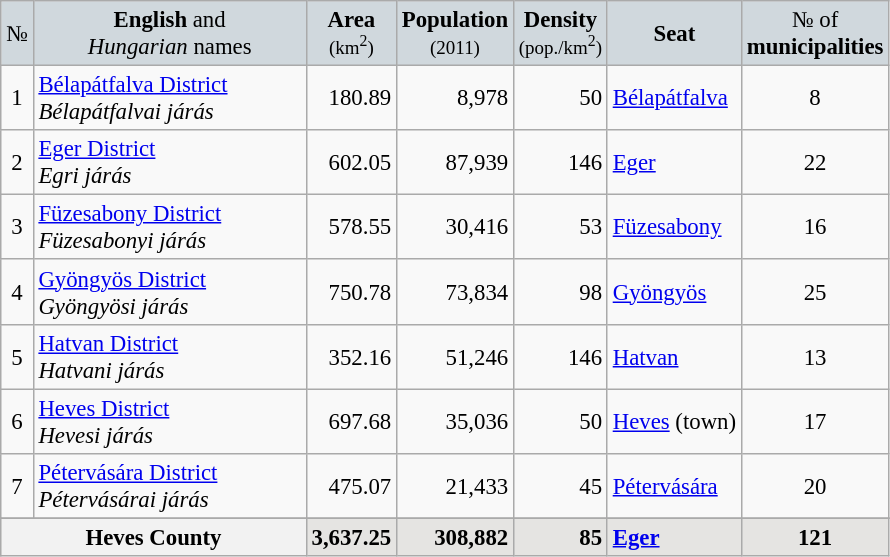<table class="wikitable" style="font-size:95%">
<tr bgcolor="D0D8DD">
<td align="center">№</td>
<td style=width:175px; align="center"><strong>English</strong> and<br><em>Hungarian</em> names</td>
<td align="center"><strong>Area</strong><br> <small>(km<sup>2</sup>)</small></td>
<td align="center"><strong>Population</strong><br> <small>(2011)</small></td>
<td align="center"><strong>Density</strong><br> <small>(pop./km<sup>2</sup>)</small></td>
<td align="center"><strong>Seat</strong></td>
<td align="center">№ of<br><strong>municipalities</strong></td>
</tr>
<tr>
<td align="center">1</td>
<td><a href='#'>Bélapátfalva District</a><br> <em>Bélapátfalvai járás</em></td>
<td align="right">180.89</td>
<td align="right">8,978</td>
<td align="right">50</td>
<td><a href='#'>Bélapátfalva</a></td>
<td align="center">8</td>
</tr>
<tr>
<td align="center">2</td>
<td><a href='#'>Eger District</a><br> <em>Egri járás</em></td>
<td align="right">602.05</td>
<td align="right">87,939</td>
<td align="right">146</td>
<td><a href='#'>Eger</a></td>
<td align="center">22</td>
</tr>
<tr>
<td align="center">3</td>
<td><a href='#'>Füzesabony District</a><br> <em>Füzesabonyi járás</em></td>
<td align="right">578.55</td>
<td align="right">30,416</td>
<td align="right">53</td>
<td><a href='#'>Füzesabony</a></td>
<td align="center">16</td>
</tr>
<tr>
<td align="center">4</td>
<td><a href='#'>Gyöngyös District</a><br> <em>Gyöngyösi járás</em></td>
<td align="right">750.78</td>
<td align="right">73,834</td>
<td align="right">98</td>
<td><a href='#'>Gyöngyös</a></td>
<td align="center">25</td>
</tr>
<tr>
<td align="center">5</td>
<td><a href='#'>Hatvan District</a><br> <em>Hatvani járás</em></td>
<td align="right">352.16</td>
<td align="right">51,246</td>
<td align="right">146</td>
<td><a href='#'>Hatvan</a></td>
<td align="center">13</td>
</tr>
<tr>
<td align="center">6</td>
<td><a href='#'>Heves District</a><br> <em>Hevesi járás</em></td>
<td align="right">697.68</td>
<td align="right">35,036</td>
<td align="right">50</td>
<td><a href='#'>Heves</a> (town)</td>
<td align="center">17</td>
</tr>
<tr>
<td align="center">7</td>
<td><a href='#'>Pétervására District</a><br> <em>Pétervásárai járás</em></td>
<td align="right">475.07</td>
<td align="right">21,433</td>
<td align="right">45</td>
<td><a href='#'>Pétervására</a></td>
<td align="center">20</td>
</tr>
<tr>
</tr>
<tr bgcolor="E5E4E2">
<th colspan="2">Heves County</th>
<td align="right"><strong>3,637.25</strong></td>
<td align="right"><strong>308,882</strong></td>
<td align="right"><strong>85</strong></td>
<td><strong><a href='#'>Eger</a></strong></td>
<td align="center"><strong>121</strong></td>
</tr>
</table>
